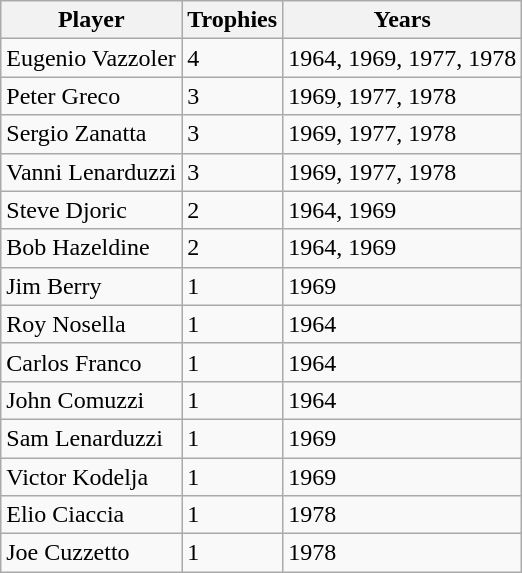<table class="wikitable sortable">
<tr>
<th>Player</th>
<th>Trophies</th>
<th>Years</th>
</tr>
<tr>
<td>Eugenio Vazzoler</td>
<td>4</td>
<td>1964, 1969, 1977, 1978</td>
</tr>
<tr>
<td>Peter Greco</td>
<td>3</td>
<td>1969, 1977, 1978</td>
</tr>
<tr>
<td>Sergio Zanatta</td>
<td>3</td>
<td>1969, 1977, 1978</td>
</tr>
<tr>
<td>Vanni Lenarduzzi</td>
<td>3</td>
<td>1969, 1977, 1978</td>
</tr>
<tr>
<td>Steve Djoric</td>
<td>2</td>
<td>1964, 1969</td>
</tr>
<tr>
<td>Bob Hazeldine</td>
<td>2</td>
<td>1964, 1969</td>
</tr>
<tr>
<td>Jim Berry</td>
<td>1</td>
<td>1969</td>
</tr>
<tr>
<td>Roy Nosella</td>
<td>1</td>
<td>1964</td>
</tr>
<tr>
<td>Carlos Franco</td>
<td>1</td>
<td>1964</td>
</tr>
<tr>
<td>John Comuzzi</td>
<td>1</td>
<td>1964</td>
</tr>
<tr>
<td>Sam Lenarduzzi</td>
<td>1</td>
<td>1969</td>
</tr>
<tr>
<td>Victor Kodelja</td>
<td>1</td>
<td>1969</td>
</tr>
<tr>
<td>Elio Ciaccia</td>
<td>1</td>
<td>1978</td>
</tr>
<tr>
<td>Joe Cuzzetto</td>
<td>1</td>
<td>1978</td>
</tr>
</table>
